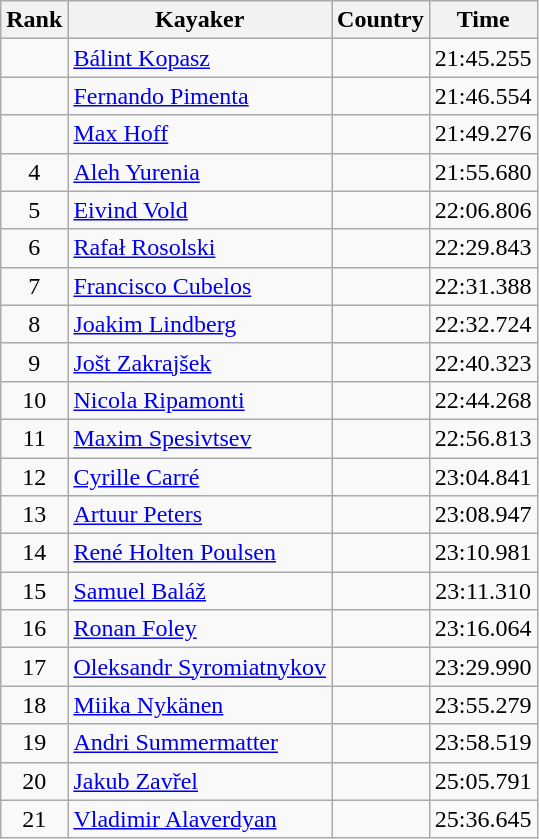<table class="wikitable" style="text-align:center">
<tr>
<th>Rank</th>
<th>Kayaker</th>
<th>Country</th>
<th>Time</th>
</tr>
<tr>
<td></td>
<td align=left><a href='#'>Bálint Kopasz</a></td>
<td align=left></td>
<td>21:45.255</td>
</tr>
<tr>
<td></td>
<td align=left><a href='#'>Fernando Pimenta</a></td>
<td align=left></td>
<td>21:46.554</td>
</tr>
<tr>
<td></td>
<td align=left><a href='#'>Max Hoff</a></td>
<td align=left></td>
<td>21:49.276</td>
</tr>
<tr>
<td>4</td>
<td align=left><a href='#'>Aleh Yurenia</a></td>
<td align=left></td>
<td>21:55.680</td>
</tr>
<tr>
<td>5</td>
<td align=left><a href='#'>Eivind Vold</a></td>
<td align=left></td>
<td>22:06.806</td>
</tr>
<tr>
<td>6</td>
<td align=left><a href='#'>Rafał Rosolski</a></td>
<td align=left></td>
<td>22:29.843</td>
</tr>
<tr>
<td>7</td>
<td align=left><a href='#'>Francisco Cubelos</a></td>
<td align=left></td>
<td>22:31.388</td>
</tr>
<tr>
<td>8</td>
<td align=left><a href='#'>Joakim Lindberg</a></td>
<td align=left></td>
<td>22:32.724</td>
</tr>
<tr>
<td>9</td>
<td align=left><a href='#'>Jošt Zakrajšek</a></td>
<td align=left></td>
<td>22:40.323</td>
</tr>
<tr>
<td>10</td>
<td align=left><a href='#'>Nicola Ripamonti</a></td>
<td align=left></td>
<td>22:44.268</td>
</tr>
<tr>
<td>11</td>
<td align=left><a href='#'>Maxim Spesivtsev</a></td>
<td align=left></td>
<td>22:56.813</td>
</tr>
<tr>
<td>12</td>
<td align=left><a href='#'>Cyrille Carré</a></td>
<td align=left></td>
<td>23:04.841</td>
</tr>
<tr>
<td>13</td>
<td align=left><a href='#'>Artuur Peters</a></td>
<td align=left></td>
<td>23:08.947</td>
</tr>
<tr>
<td>14</td>
<td align=left><a href='#'>René Holten Poulsen</a></td>
<td align=left></td>
<td>23:10.981</td>
</tr>
<tr>
<td>15</td>
<td align=left><a href='#'>Samuel Baláž</a></td>
<td align=left></td>
<td>23:11.310</td>
</tr>
<tr>
<td>16</td>
<td align=left><a href='#'>Ronan Foley</a></td>
<td align=left></td>
<td>23:16.064</td>
</tr>
<tr>
<td>17</td>
<td align=left><a href='#'>Oleksandr Syromiatnykov</a></td>
<td align=left></td>
<td>23:29.990</td>
</tr>
<tr>
<td>18</td>
<td align=left><a href='#'>Miika Nykänen</a></td>
<td align=left></td>
<td>23:55.279</td>
</tr>
<tr>
<td>19</td>
<td align=left><a href='#'>Andri Summermatter</a></td>
<td align=left></td>
<td>23:58.519</td>
</tr>
<tr>
<td>20</td>
<td align=left><a href='#'>Jakub Zavřel</a></td>
<td align=left></td>
<td>25:05.791</td>
</tr>
<tr>
<td>21</td>
<td align=left><a href='#'>Vladimir Alaverdyan</a></td>
<td align=left></td>
<td>25:36.645</td>
</tr>
</table>
